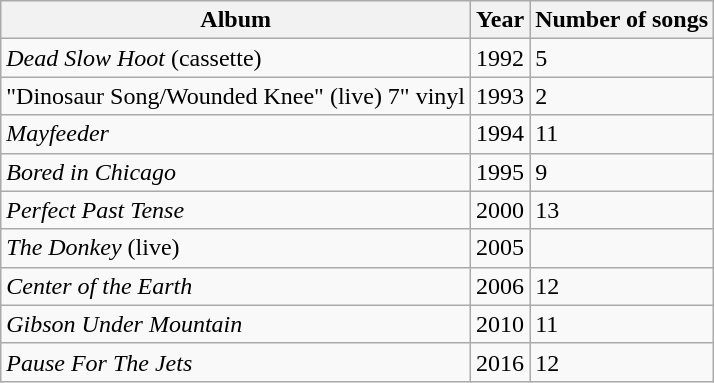<table class="wikitable">
<tr>
<th>Album</th>
<th>Year</th>
<th>Number of songs</th>
</tr>
<tr>
<td><em>Dead Slow Hoot</em> (cassette)</td>
<td>1992</td>
<td>5</td>
</tr>
<tr>
<td>"Dinosaur Song/Wounded Knee" (live) 7" vinyl</td>
<td>1993</td>
<td>2</td>
</tr>
<tr>
<td><em>Mayfeeder</em></td>
<td>1994</td>
<td>11</td>
</tr>
<tr>
<td><em>Bored in Chicago</em></td>
<td>1995</td>
<td>9</td>
</tr>
<tr>
<td><em>Perfect Past Tense</em></td>
<td>2000</td>
<td>13</td>
</tr>
<tr>
<td><em>The Donkey</em> (live)</td>
<td>2005</td>
<td></td>
</tr>
<tr>
<td><em>Center of the Earth</em></td>
<td>2006</td>
<td>12</td>
</tr>
<tr>
<td><em>Gibson Under Mountain</em></td>
<td>2010</td>
<td>11</td>
</tr>
<tr>
<td><em>Pause For The Jets</em></td>
<td>2016</td>
<td>12</td>
</tr>
</table>
